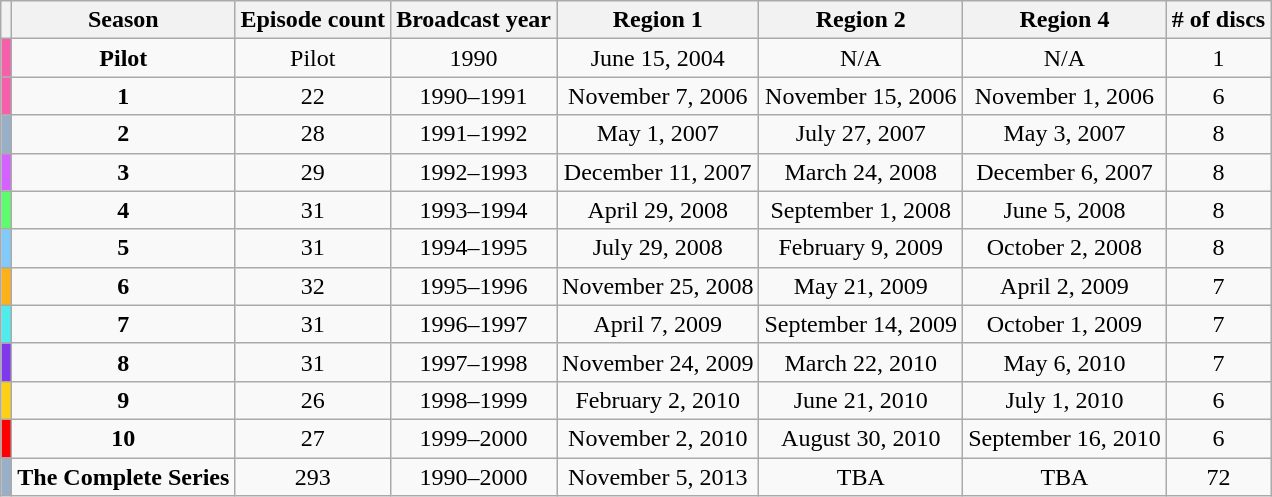<table class="wikitable">
<tr>
<th></th>
<th>Season</th>
<th>Episode count</th>
<th>Broadcast year</th>
<th>Region 1</th>
<th>Region 2</th>
<th>Region 4</th>
<th># of discs</th>
</tr>
<tr>
<td bgcolor="#F660AB" height="10px"></td>
<td align="center"><strong>Pilot</strong></td>
<td align="center">Pilot</td>
<td align="center">1990</td>
<td align="center">June 15, 2004</td>
<td align="center">N/A</td>
<td align="center">N/A</td>
<td align="center">1</td>
</tr>
<tr>
<td bgcolor="#F660AB" height="10px"></td>
<td align="center"><strong>1</strong></td>
<td align="center">22</td>
<td align="center">1990–1991</td>
<td align="center">November 7, 2006</td>
<td align="center">November 15, 2006</td>
<td align="center">November 1, 2006</td>
<td align="center">6</td>
</tr>
<tr>
<td bgcolor="#98AFC7" height="10px"></td>
<td align="center"><strong>2</strong></td>
<td align="center">28</td>
<td align="center">1991–1992</td>
<td align="center">May 1, 2007</td>
<td align="center">July 27, 2007</td>
<td align="center">May 3, 2007</td>
<td align="center">8</td>
</tr>
<tr>
<td bgcolor="#D462FF" height="10px"></td>
<td align="center"><strong>3</strong></td>
<td align="center">29</td>
<td align="center">1992–1993</td>
<td align="center">December 11, 2007</td>
<td align="center">March 24, 2008</td>
<td align="center">December 6, 2007</td>
<td align="center">8</td>
</tr>
<tr>
<td bgcolor="#5EFB6E" height="10px"></td>
<td align="center"><strong>4</strong></td>
<td align="center">31</td>
<td align="center">1993–1994</td>
<td align="center">April 29, 2008</td>
<td align="center">September 1, 2008</td>
<td align="center">June 5, 2008</td>
<td align="center">8</td>
</tr>
<tr>
<td bgcolor="#82CAFA" height="10px"></td>
<td align="center"><strong>5</strong></td>
<td align="center">31</td>
<td align="center">1994–1995</td>
<td align="center">July 29, 2008</td>
<td align="center">February 9, 2009</td>
<td align="center">October 2, 2008</td>
<td align="center">8</td>
</tr>
<tr>
<td bgcolor="#FBB117" height="10px"></td>
<td align="center"><strong>6</strong></td>
<td align="center">32</td>
<td align="center">1995–1996</td>
<td align="center">November 25, 2008</td>
<td align="center">May 21, 2009</td>
<td align="center">April 2, 2009</td>
<td align="center">7</td>
</tr>
<tr>
<td bgcolor="#50EBEC" height="10px"></td>
<td align="center"><strong>7</strong></td>
<td align="center">31</td>
<td align="center">1996–1997</td>
<td align="center">April 7, 2009</td>
<td align="center">September 14, 2009</td>
<td align="center">October 1, 2009</td>
<td align="center">7</td>
</tr>
<tr>
<td bgcolor="#7F38EC" height="10px"></td>
<td align="center"><strong>8</strong></td>
<td align="center">31</td>
<td align="center">1997–1998</td>
<td align="center">November 24, 2009</td>
<td align="center">March 22, 2010</td>
<td align="center">May 6, 2010</td>
<td align="center">7</td>
</tr>
<tr>
<td bgcolor="#FDD017" height="10px"></td>
<td align="center"><strong>9</strong></td>
<td align="center">26</td>
<td align="center">1998–1999</td>
<td align="center">February 2, 2010</td>
<td align="center">June 21, 2010</td>
<td align="center">July 1, 2010</td>
<td align="center">6</td>
</tr>
<tr>
<td bgcolor="red" height="10px"></td>
<td align="center"><strong>10</strong></td>
<td align="center">27</td>
<td align="center">1999–2000</td>
<td align="center">November 2, 2010</td>
<td align="center">August 30, 2010</td>
<td align="center">September 16, 2010</td>
<td align="center">6</td>
</tr>
<tr>
<td bgcolor="#98AFC7" height="10px"></td>
<td align="center"><strong>The Complete Series</strong></td>
<td align="center">293</td>
<td align="center">1990–2000</td>
<td align="center">November 5, 2013</td>
<td align="center">TBA</td>
<td align="center">TBA</td>
<td align="center">72</td>
</tr>
</table>
